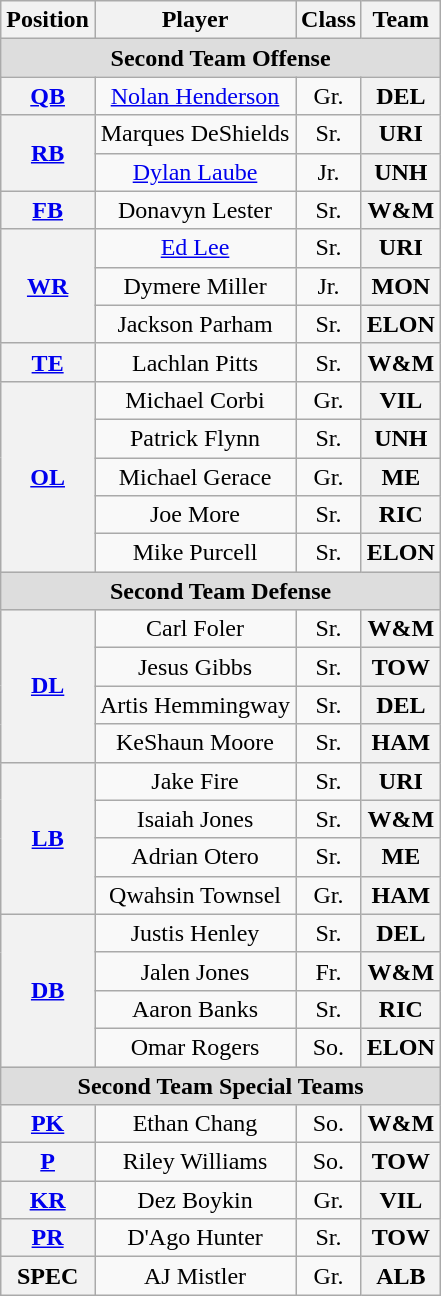<table class="wikitable">
<tr>
<th>Position</th>
<th>Player</th>
<th>Class</th>
<th>Team</th>
</tr>
<tr>
<td colspan="4" style="text-align:center; background:#ddd;"><strong>Second Team Offense</strong></td>
</tr>
<tr style="text-align:center;">
<th rowspan="1"><a href='#'>QB</a></th>
<td><a href='#'>Nolan Henderson</a></td>
<td>Gr.</td>
<th>DEL</th>
</tr>
<tr style="text-align:center;">
<th rowspan="2"><a href='#'>RB</a></th>
<td>Marques DeShields</td>
<td>Sr.</td>
<th>URI</th>
</tr>
<tr style="text-align:center;">
<td><a href='#'>Dylan Laube</a></td>
<td>Jr.</td>
<th>UNH</th>
</tr>
<tr style="text-align:center;">
<th rowspan="1"><a href='#'>FB</a></th>
<td>Donavyn Lester</td>
<td>Sr.</td>
<th>W&M</th>
</tr>
<tr style="text-align:center;">
<th rowspan="3"><a href='#'>WR</a></th>
<td><a href='#'>Ed Lee</a></td>
<td>Sr.</td>
<th>URI</th>
</tr>
<tr style="text-align:center;">
<td>Dymere Miller</td>
<td>Jr.</td>
<th>MON</th>
</tr>
<tr style="text-align:center;">
<td>Jackson Parham</td>
<td>Sr.</td>
<th>ELON</th>
</tr>
<tr style="text-align:center;">
<th rowspan="1"><a href='#'>TE</a></th>
<td>Lachlan Pitts</td>
<td>Sr.</td>
<th>W&M</th>
</tr>
<tr style="text-align:center;">
<th rowspan="5"><a href='#'>OL</a></th>
<td>Michael Corbi</td>
<td>Gr.</td>
<th>VIL</th>
</tr>
<tr style="text-align:center;">
<td>Patrick Flynn</td>
<td>Sr.</td>
<th>UNH</th>
</tr>
<tr style="text-align:center;">
<td>Michael Gerace</td>
<td>Gr.</td>
<th>ME</th>
</tr>
<tr style="text-align:center;">
<td>Joe More</td>
<td>Sr.</td>
<th>RIC</th>
</tr>
<tr style="text-align:center;">
<td>Mike Purcell</td>
<td>Sr.</td>
<th>ELON</th>
</tr>
<tr style="text-align:center;">
<td colspan="4" style="text-align:center; background:#ddd;"><strong>Second Team Defense</strong></td>
</tr>
<tr style="text-align:center;">
<th rowspan="4"><a href='#'>DL</a></th>
<td>Carl Foler</td>
<td>Sr.</td>
<th>W&M</th>
</tr>
<tr style="text-align:center;">
<td>Jesus Gibbs</td>
<td>Sr.</td>
<th>TOW</th>
</tr>
<tr style="text-align:center;">
<td>Artis Hemmingway</td>
<td>Sr.</td>
<th>DEL</th>
</tr>
<tr style="text-align:center;">
<td>KeShaun Moore</td>
<td>Sr.</td>
<th>HAM</th>
</tr>
<tr style="text-align:center;">
<th rowspan="4"><a href='#'>LB</a></th>
<td>Jake Fire</td>
<td>Sr.</td>
<th>URI</th>
</tr>
<tr style="text-align:center;">
<td>Isaiah Jones</td>
<td>Sr.</td>
<th>W&M</th>
</tr>
<tr style="text-align:center;">
<td>Adrian Otero</td>
<td>Sr.</td>
<th>ME</th>
</tr>
<tr style="text-align:center;">
<td>Qwahsin Townsel</td>
<td>Gr.</td>
<th>HAM</th>
</tr>
<tr style="text-align:center;">
<th rowspan="4"><a href='#'>DB</a></th>
<td>Justis Henley</td>
<td>Sr.</td>
<th>DEL</th>
</tr>
<tr style="text-align:center;">
<td>Jalen Jones</td>
<td>Fr.</td>
<th>W&M</th>
</tr>
<tr style="text-align:center;">
<td>Aaron Banks</td>
<td>Sr.</td>
<th>RIC</th>
</tr>
<tr style="text-align:center;">
<td>Omar Rogers</td>
<td>So.</td>
<th>ELON</th>
</tr>
<tr style="text-align:center;">
<td colspan="4" style="text-align:center; background:#ddd;"><strong>Second Team Special Teams</strong></td>
</tr>
<tr style="text-align:center;">
<th rowspan="1"><a href='#'>PK</a></th>
<td>Ethan Chang</td>
<td>So.</td>
<th>W&M</th>
</tr>
<tr style="text-align:center;">
<th rowspan="1"><a href='#'>P</a></th>
<td>Riley Williams</td>
<td>So.</td>
<th>TOW</th>
</tr>
<tr style="text-align:center;">
<th rowspan="1"><a href='#'>KR</a></th>
<td>Dez Boykin</td>
<td>Gr.</td>
<th>VIL</th>
</tr>
<tr style="text-align:center;">
<th rowspan="1"><a href='#'>PR</a></th>
<td>D'Ago Hunter</td>
<td>Sr.</td>
<th>TOW</th>
</tr>
<tr style="text-align:center;">
<th rowspan="1">SPEC</th>
<td>AJ Mistler</td>
<td>Gr.</td>
<th>ALB</th>
</tr>
</table>
